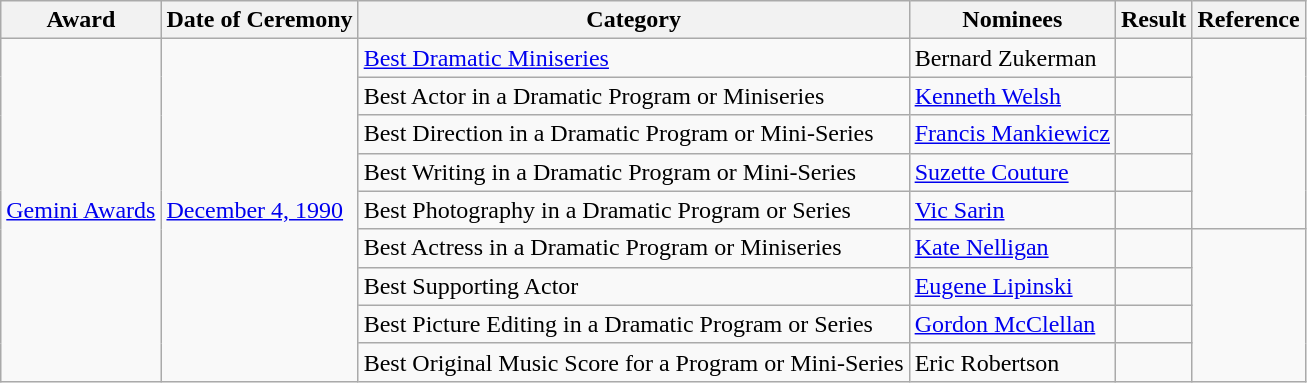<table class="wikitable">
<tr>
<th>Award</th>
<th>Date of Ceremony</th>
<th>Category</th>
<th>Nominees</th>
<th>Result</th>
<th>Reference</th>
</tr>
<tr>
<td rowspan="9"><a href='#'>Gemini Awards</a></td>
<td rowspan="9"><a href='#'>December 4, 1990</a></td>
<td><a href='#'>Best Dramatic Miniseries</a></td>
<td>Bernard Zukerman</td>
<td></td>
<td rowspan=5></td>
</tr>
<tr>
<td>Best Actor in a Dramatic Program or Miniseries</td>
<td><a href='#'>Kenneth Welsh</a></td>
<td></td>
</tr>
<tr>
<td>Best Direction in a Dramatic Program or Mini-Series</td>
<td><a href='#'>Francis Mankiewicz</a></td>
<td></td>
</tr>
<tr>
<td>Best Writing in a Dramatic Program or Mini-Series</td>
<td><a href='#'>Suzette Couture</a></td>
<td></td>
</tr>
<tr>
<td>Best Photography in a Dramatic Program or Series</td>
<td><a href='#'>Vic Sarin</a></td>
<td></td>
</tr>
<tr>
<td>Best Actress in a Dramatic Program or Miniseries</td>
<td><a href='#'>Kate Nelligan</a></td>
<td></td>
<td rowspan=4></td>
</tr>
<tr>
<td>Best Supporting Actor</td>
<td><a href='#'>Eugene Lipinski</a></td>
<td></td>
</tr>
<tr>
<td>Best Picture Editing in a Dramatic Program or Series</td>
<td><a href='#'>Gordon McClellan</a></td>
<td></td>
</tr>
<tr>
<td>Best Original Music Score for a Program or Mini-Series</td>
<td>Eric Robertson</td>
<td></td>
</tr>
</table>
